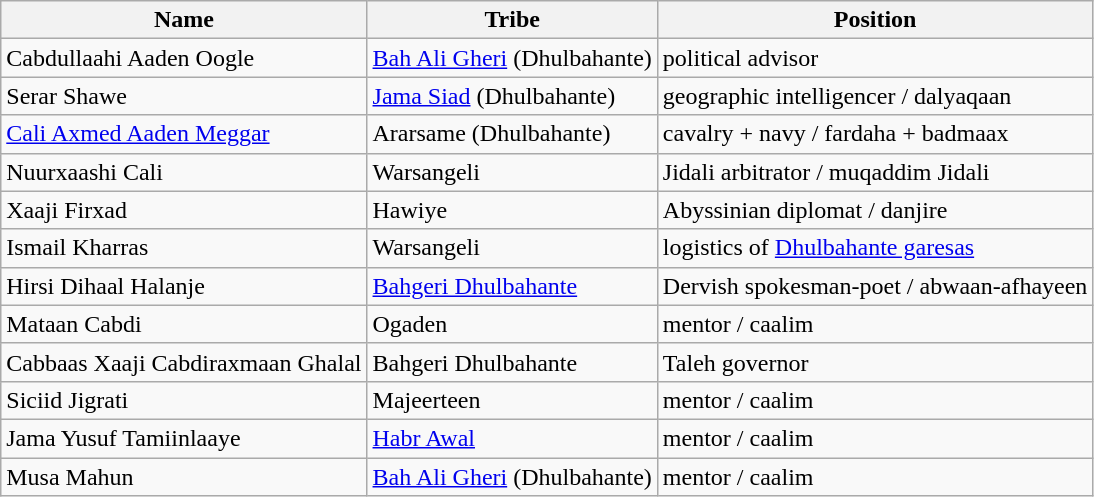<table class="wikitable">
<tr>
<th>Name</th>
<th>Tribe</th>
<th>Position</th>
</tr>
<tr>
<td>Cabdullaahi Aaden Oogle</td>
<td><a href='#'>Bah Ali Gheri</a> (Dhulbahante)</td>
<td>political advisor</td>
</tr>
<tr>
<td>Serar Shawe</td>
<td><a href='#'>Jama Siad</a> (Dhulbahante)</td>
<td>geographic intelligencer / dalyaqaan</td>
</tr>
<tr>
<td><a href='#'>Cali Axmed Aaden Meggar</a></td>
<td>Ararsame (Dhulbahante)</td>
<td>cavalry + navy / fardaha + badmaax</td>
</tr>
<tr>
<td>Nuurxaashi Cali</td>
<td>Warsangeli</td>
<td>Jidali arbitrator / muqaddim Jidali</td>
</tr>
<tr>
<td>Xaaji Firxad</td>
<td>Hawiye</td>
<td>Abyssinian diplomat / danjire</td>
</tr>
<tr>
<td>Ismail Kharras</td>
<td>Warsangeli</td>
<td>logistics of <a href='#'>Dhulbahante garesas</a></td>
</tr>
<tr>
<td>Hirsi Dihaal Halanje</td>
<td><a href='#'>Bahgeri Dhulbahante</a></td>
<td>Dervish spokesman-poet / abwaan-afhayeen</td>
</tr>
<tr>
<td>Mataan Cabdi</td>
<td>Ogaden</td>
<td>mentor / caalim</td>
</tr>
<tr>
<td>Cabbaas Xaaji Cabdiraxmaan Ghalal</td>
<td>Bahgeri Dhulbahante</td>
<td>Taleh governor</td>
</tr>
<tr>
<td>Siciid Jigrati</td>
<td>Majeerteen</td>
<td>mentor / caalim</td>
</tr>
<tr>
<td>Jama Yusuf Tamiinlaaye</td>
<td><a href='#'>Habr Awal</a></td>
<td>mentor / caalim</td>
</tr>
<tr>
<td>Musa Mahun</td>
<td><a href='#'>Bah Ali Gheri</a> (Dhulbahante)</td>
<td>mentor / caalim</td>
</tr>
</table>
